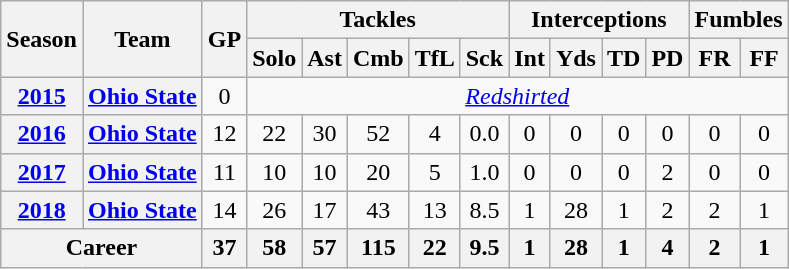<table class="wikitable" style="text-align: center;">
<tr>
<th rowspan="2">Season</th>
<th rowspan="2">Team</th>
<th rowspan="2">GP</th>
<th colspan="5">Tackles</th>
<th colspan="4">Interceptions</th>
<th colspan="2">Fumbles</th>
</tr>
<tr>
<th>Solo</th>
<th>Ast</th>
<th>Cmb</th>
<th>TfL</th>
<th>Sck</th>
<th>Int</th>
<th>Yds</th>
<th>TD</th>
<th>PD</th>
<th>FR</th>
<th>FF</th>
</tr>
<tr>
<th><a href='#'>2015</a></th>
<th><a href='#'>Ohio State</a></th>
<td>0</td>
<td colspan="11"><em><a href='#'>Redshirted</a></em></td>
</tr>
<tr>
<th><a href='#'>2016</a></th>
<th><a href='#'>Ohio State</a></th>
<td>12</td>
<td>22</td>
<td>30</td>
<td>52</td>
<td>4</td>
<td>0.0</td>
<td>0</td>
<td>0</td>
<td>0</td>
<td>0</td>
<td>0</td>
<td>0</td>
</tr>
<tr>
<th><a href='#'>2017</a></th>
<th><a href='#'>Ohio State</a></th>
<td>11</td>
<td>10</td>
<td>10</td>
<td>20</td>
<td>5</td>
<td>1.0</td>
<td>0</td>
<td>0</td>
<td>0</td>
<td>2</td>
<td>0</td>
<td>0</td>
</tr>
<tr>
<th><a href='#'>2018</a></th>
<th><a href='#'>Ohio State</a></th>
<td>14</td>
<td>26</td>
<td>17</td>
<td>43</td>
<td>13</td>
<td>8.5</td>
<td>1</td>
<td>28</td>
<td>1</td>
<td>2</td>
<td>2</td>
<td>1</td>
</tr>
<tr>
<th colspan="2">Career</th>
<th>37</th>
<th>58</th>
<th>57</th>
<th>115</th>
<th>22</th>
<th>9.5</th>
<th>1</th>
<th>28</th>
<th>1</th>
<th>4</th>
<th>2</th>
<th>1</th>
</tr>
</table>
